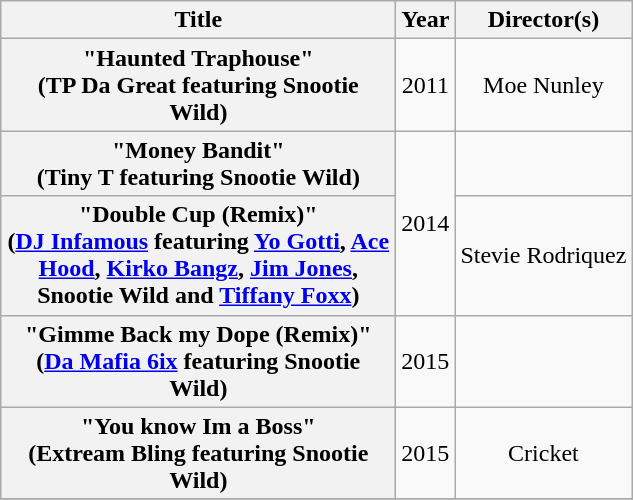<table class="wikitable plainrowheaders" style="text-align:center;">
<tr>
<th scope="col" style="width:16em;">Title</th>
<th scope="col">Year</th>
<th scope="col">Director(s)</th>
</tr>
<tr>
<th scope="row">"Haunted Traphouse"<br><span>(TP Da Great featuring Snootie Wild)</span></th>
<td rowspan="1">2011</td>
<td>Moe Nunley</td>
</tr>
<tr>
<th scope="row">"Money Bandit"<br><span>(Tiny T featuring Snootie Wild)</span></th>
<td rowspan="2">2014</td>
<td></td>
</tr>
<tr>
<th scope="row">"Double Cup (Remix)"<br><span>(<a href='#'>DJ Infamous</a> featuring <a href='#'>Yo Gotti</a>, <a href='#'>Ace Hood</a>, <a href='#'>Kirko Bangz</a>, <a href='#'>Jim Jones</a>, Snootie Wild and <a href='#'>Tiffany Foxx</a>)</span></th>
<td>Stevie Rodriquez</td>
</tr>
<tr>
<th scope="row">"Gimme Back my Dope (Remix)"<br><span>(<a href='#'>Da Mafia 6ix</a> featuring Snootie Wild)</span></th>
<td rowspan="1">2015</td>
<td></td>
</tr>
<tr>
<th scope="row">"You know Im a Boss"<br><span>(Extream Bling featuring Snootie Wild)</span></th>
<td>2015</td>
<td>Cricket</td>
</tr>
<tr>
</tr>
</table>
